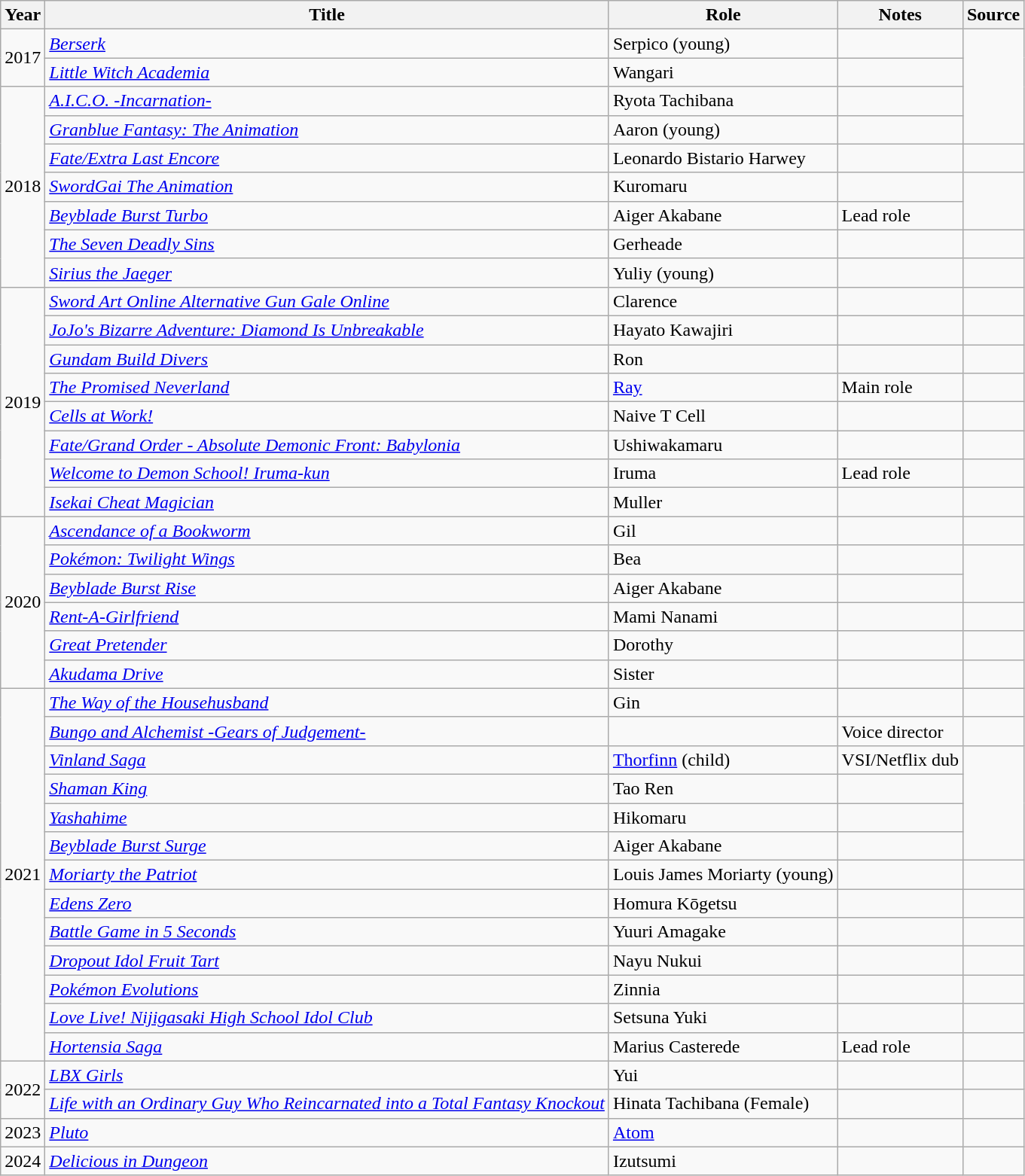<table class="wikitable sortable plainrowheaders">
<tr>
<th>Year</th>
<th>Title</th>
<th>Role</th>
<th class="unsortable">Notes</th>
<th class="unsortable">Source</th>
</tr>
<tr>
<td rowspan="2">2017</td>
<td><em><a href='#'>Berserk</a></em></td>
<td>Serpico (young)</td>
<td></td>
<td rowspan="4"></td>
</tr>
<tr>
<td><em><a href='#'>Little Witch Academia</a></em></td>
<td>Wangari</td>
<td></td>
</tr>
<tr>
<td rowspan="7">2018</td>
<td><em><a href='#'>A.I.C.O. -Incarnation-</a></em></td>
<td>Ryota Tachibana</td>
<td></td>
</tr>
<tr>
<td><em><a href='#'>Granblue Fantasy: The Animation</a></em></td>
<td>Aaron (young)</td>
<td></td>
</tr>
<tr>
<td><em><a href='#'>Fate/Extra Last Encore</a></em></td>
<td>Leonardo Bistario Harwey</td>
<td></td>
<td></td>
</tr>
<tr>
<td><em><a href='#'>SwordGai The Animation</a></em></td>
<td>Kuromaru</td>
<td></td>
<td rowspan="2"></td>
</tr>
<tr>
<td><em><a href='#'>Beyblade Burst Turbo</a></em></td>
<td>Aiger Akabane</td>
<td>Lead role</td>
</tr>
<tr>
<td><em><a href='#'>The Seven Deadly Sins</a></em></td>
<td>Gerheade</td>
<td></td>
<td></td>
</tr>
<tr>
<td><em><a href='#'>Sirius the Jaeger</a></em></td>
<td>Yuliy (young)</td>
<td></td>
<td></td>
</tr>
<tr>
<td rowspan="8">2019</td>
<td><em><a href='#'>Sword Art Online Alternative Gun Gale Online</a></em></td>
<td>Clarence</td>
<td></td>
<td></td>
</tr>
<tr>
<td><em><a href='#'>JoJo's Bizarre Adventure: Diamond Is Unbreakable</a></em></td>
<td>Hayato Kawajiri</td>
<td></td>
<td></td>
</tr>
<tr>
<td><em><a href='#'>Gundam Build Divers</a></em></td>
<td>Ron</td>
<td></td>
<td></td>
</tr>
<tr>
<td><em><a href='#'>The Promised Neverland</a></em></td>
<td><a href='#'>Ray</a></td>
<td>Main role</td>
<td></td>
</tr>
<tr>
<td><em><a href='#'>Cells at Work!</a></em></td>
<td>Naive T Cell</td>
<td></td>
<td></td>
</tr>
<tr>
<td><em><a href='#'>Fate/Grand Order - Absolute Demonic Front: Babylonia</a></em></td>
<td>Ushiwakamaru</td>
<td></td>
<td></td>
</tr>
<tr>
<td><em><a href='#'>Welcome to Demon School! Iruma-kun</a></em></td>
<td>Iruma</td>
<td>Lead role</td>
<td></td>
</tr>
<tr>
<td><em><a href='#'>Isekai Cheat Magician</a></em></td>
<td>Muller</td>
<td></td>
<td></td>
</tr>
<tr>
<td rowspan="6">2020</td>
<td><em><a href='#'>Ascendance of a Bookworm</a></em></td>
<td>Gil</td>
<td></td>
<td></td>
</tr>
<tr>
<td><em><a href='#'>Pokémon: Twilight Wings</a></em></td>
<td>Bea</td>
<td></td>
<td rowspan="2"></td>
</tr>
<tr>
<td><em><a href='#'>Beyblade Burst Rise</a></em></td>
<td>Aiger Akabane</td>
<td></td>
</tr>
<tr>
<td><em><a href='#'>Rent-A-Girlfriend</a></em></td>
<td>Mami Nanami</td>
<td></td>
<td></td>
</tr>
<tr>
<td><em><a href='#'>Great Pretender</a></em></td>
<td>Dorothy</td>
<td></td>
<td></td>
</tr>
<tr>
<td><em><a href='#'>Akudama Drive</a></em></td>
<td>Sister</td>
<td></td>
<td></td>
</tr>
<tr>
<td rowspan="13">2021</td>
<td><em><a href='#'>The Way of the Househusband</a></em></td>
<td>Gin</td>
<td></td>
<td></td>
</tr>
<tr>
<td><em><a href='#'>Bungo and Alchemist -Gears of Judgement-</a></em></td>
<td></td>
<td>Voice director</td>
<td></td>
</tr>
<tr>
<td><em><a href='#'>Vinland Saga</a></em></td>
<td><a href='#'>Thorfinn</a> (child)</td>
<td>VSI/Netflix dub</td>
<td rowspan="4"></td>
</tr>
<tr>
<td><em><a href='#'>Shaman King</a></em></td>
<td>Tao Ren</td>
<td></td>
</tr>
<tr>
<td><em><a href='#'>Yashahime</a></em></td>
<td>Hikomaru</td>
<td></td>
</tr>
<tr>
<td><em><a href='#'>Beyblade Burst Surge</a></em></td>
<td>Aiger Akabane</td>
<td></td>
</tr>
<tr>
<td><em><a href='#'>Moriarty the Patriot</a></em></td>
<td>Louis James Moriarty (young)</td>
<td></td>
<td></td>
</tr>
<tr>
<td><em><a href='#'>Edens Zero</a></em></td>
<td>Homura Kōgetsu</td>
<td></td>
<td></td>
</tr>
<tr>
<td><em><a href='#'>Battle Game in 5 Seconds</a></em></td>
<td>Yuuri Amagake</td>
<td></td>
<td></td>
</tr>
<tr>
<td><em><a href='#'>Dropout Idol Fruit Tart</a></em></td>
<td>Nayu Nukui</td>
<td></td>
<td></td>
</tr>
<tr>
<td><em><a href='#'>Pokémon Evolutions</a></em></td>
<td>Zinnia</td>
<td></td>
<td></td>
</tr>
<tr>
<td><em><a href='#'>Love Live! Nijigasaki High School Idol Club</a></em></td>
<td>Setsuna Yuki</td>
<td></td>
<td></td>
</tr>
<tr>
<td><em><a href='#'>Hortensia Saga</a></em></td>
<td>Marius Casterede</td>
<td>Lead role</td>
<td></td>
</tr>
<tr>
<td rowspan="2">2022</td>
<td><em><a href='#'>LBX Girls</a></em></td>
<td>Yui</td>
<td></td>
<td></td>
</tr>
<tr>
<td><em><a href='#'>Life with an Ordinary Guy Who Reincarnated into a Total Fantasy Knockout</a></em></td>
<td>Hinata Tachibana (Female)</td>
<td></td>
<td></td>
</tr>
<tr>
<td>2023</td>
<td><em><a href='#'>Pluto</a></em></td>
<td><a href='#'>Atom</a></td>
<td></td>
<td></td>
</tr>
<tr>
<td>2024</td>
<td><em><a href='#'>Delicious in Dungeon</a></em></td>
<td>Izutsumi</td>
<td></td>
<td></td>
</tr>
</table>
